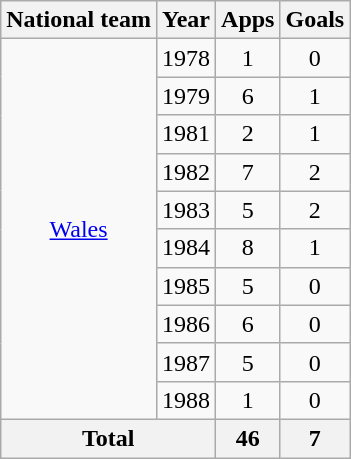<table class=wikitable style="text-align: center">
<tr>
<th>National team</th>
<th>Year</th>
<th>Apps</th>
<th>Goals</th>
</tr>
<tr>
<td rowspan=10><a href='#'>Wales</a></td>
<td>1978</td>
<td>1</td>
<td>0</td>
</tr>
<tr>
<td>1979</td>
<td>6</td>
<td>1</td>
</tr>
<tr>
<td>1981</td>
<td>2</td>
<td>1</td>
</tr>
<tr>
<td>1982</td>
<td>7</td>
<td>2</td>
</tr>
<tr>
<td>1983</td>
<td>5</td>
<td>2</td>
</tr>
<tr>
<td>1984</td>
<td>8</td>
<td>1</td>
</tr>
<tr>
<td>1985</td>
<td>5</td>
<td>0</td>
</tr>
<tr>
<td>1986</td>
<td>6</td>
<td>0</td>
</tr>
<tr>
<td>1987</td>
<td>5</td>
<td>0</td>
</tr>
<tr>
<td>1988</td>
<td>1</td>
<td>0</td>
</tr>
<tr>
<th colspan=2>Total</th>
<th>46</th>
<th>7</th>
</tr>
</table>
